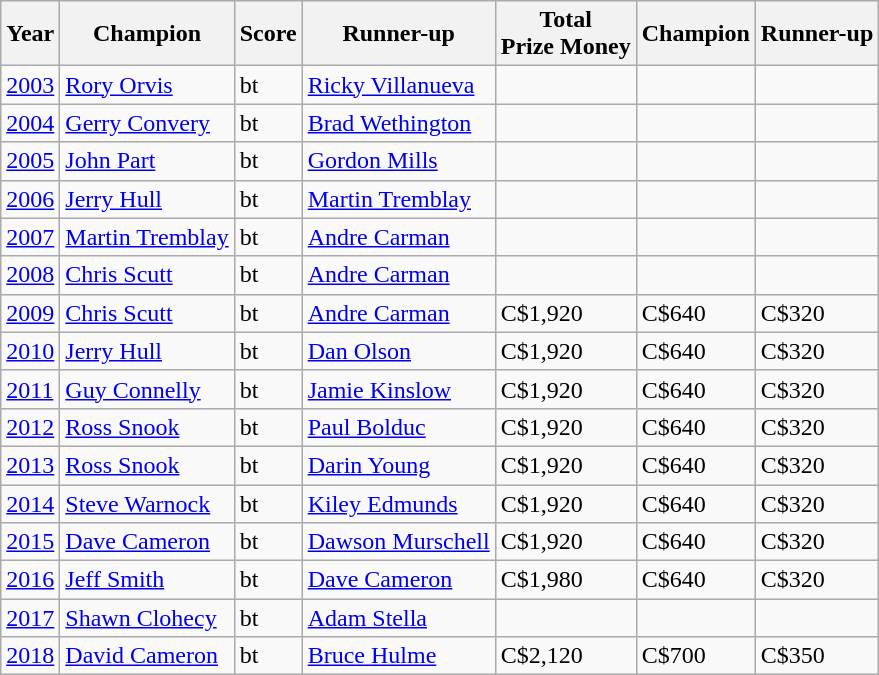<table class="wikitable">
<tr>
<th>Year</th>
<th>Champion</th>
<th>Score</th>
<th>Runner-up</th>
<th>Total<br>Prize Money</th>
<th>Champion</th>
<th>Runner-up</th>
</tr>
<tr>
<td><a href='#'>2003</a></td>
<td> <a href='#'>Rory Orvis</a></td>
<td>bt</td>
<td> <a href='#'>Ricky Villanueva</a></td>
<td></td>
<td></td>
<td></td>
</tr>
<tr>
<td><a href='#'>2004</a></td>
<td> <a href='#'>Gerry Convery</a></td>
<td>bt</td>
<td> <a href='#'>Brad Wethington</a></td>
<td></td>
<td></td>
<td></td>
</tr>
<tr>
<td><a href='#'>2005</a></td>
<td> <a href='#'>John Part</a></td>
<td>bt</td>
<td> <a href='#'>Gordon Mills</a></td>
<td></td>
<td></td>
<td></td>
</tr>
<tr>
<td><a href='#'>2006</a></td>
<td> <a href='#'>Jerry Hull</a></td>
<td>bt</td>
<td> <a href='#'>Martin Tremblay</a></td>
<td></td>
<td></td>
<td></td>
</tr>
<tr>
<td><a href='#'>2007</a></td>
<td> <a href='#'>Martin Tremblay</a></td>
<td>bt</td>
<td> <a href='#'>Andre Carman</a></td>
<td></td>
<td></td>
<td></td>
</tr>
<tr>
<td><a href='#'>2008</a></td>
<td> <a href='#'>Chris Scutt</a></td>
<td>bt</td>
<td> <a href='#'>Andre Carman</a></td>
<td></td>
<td></td>
<td></td>
</tr>
<tr>
<td><a href='#'>2009</a></td>
<td> <a href='#'>Chris Scutt</a></td>
<td>bt</td>
<td> <a href='#'>Andre Carman</a></td>
<td>C$1,920</td>
<td>C$640</td>
<td>C$320</td>
</tr>
<tr>
<td><a href='#'>2010</a></td>
<td> <a href='#'>Jerry Hull</a></td>
<td>bt</td>
<td> <a href='#'>Dan Olson</a></td>
<td>C$1,920</td>
<td>C$640</td>
<td>C$320</td>
</tr>
<tr>
<td><a href='#'>2011</a></td>
<td> <a href='#'>Guy Connelly</a></td>
<td>bt</td>
<td> <a href='#'>Jamie Kinslow</a></td>
<td>C$1,920</td>
<td>C$640</td>
<td>C$320</td>
</tr>
<tr>
<td><a href='#'>2012</a></td>
<td> <a href='#'>Ross Snook</a></td>
<td>bt</td>
<td> <a href='#'>Paul Bolduc</a></td>
<td>C$1,920</td>
<td>C$640</td>
<td>C$320</td>
</tr>
<tr>
<td><a href='#'>2013</a></td>
<td> <a href='#'>Ross Snook</a></td>
<td>bt</td>
<td> <a href='#'>Darin Young</a></td>
<td>C$1,920</td>
<td>C$640</td>
<td>C$320</td>
</tr>
<tr>
<td><a href='#'>2014</a></td>
<td> <a href='#'>Steve Warnock</a></td>
<td>bt</td>
<td> <a href='#'>Kiley Edmunds</a></td>
<td>C$1,920</td>
<td>C$640</td>
<td>C$320</td>
</tr>
<tr>
<td><a href='#'>2015</a></td>
<td> <a href='#'>Dave Cameron</a></td>
<td>bt</td>
<td> <a href='#'>Dawson Murschell</a></td>
<td>C$1,920</td>
<td>C$640</td>
<td>C$320</td>
</tr>
<tr>
<td><a href='#'>2016</a></td>
<td> <a href='#'>Jeff Smith</a></td>
<td>bt</td>
<td> <a href='#'>Dave Cameron</a></td>
<td>C$1,980</td>
<td>C$640</td>
<td>C$320</td>
</tr>
<tr>
<td><a href='#'>2017</a></td>
<td> <a href='#'>Shawn Clohecy</a></td>
<td>bt</td>
<td> <a href='#'>Adam Stella</a></td>
<td></td>
<td></td>
<td></td>
</tr>
<tr>
<td><a href='#'>2018</a></td>
<td> <a href='#'>David Cameron</a></td>
<td>bt</td>
<td> <a href='#'>Bruce Hulme</a></td>
<td>C$2,120</td>
<td>C$700</td>
<td>C$350</td>
</tr>
</table>
